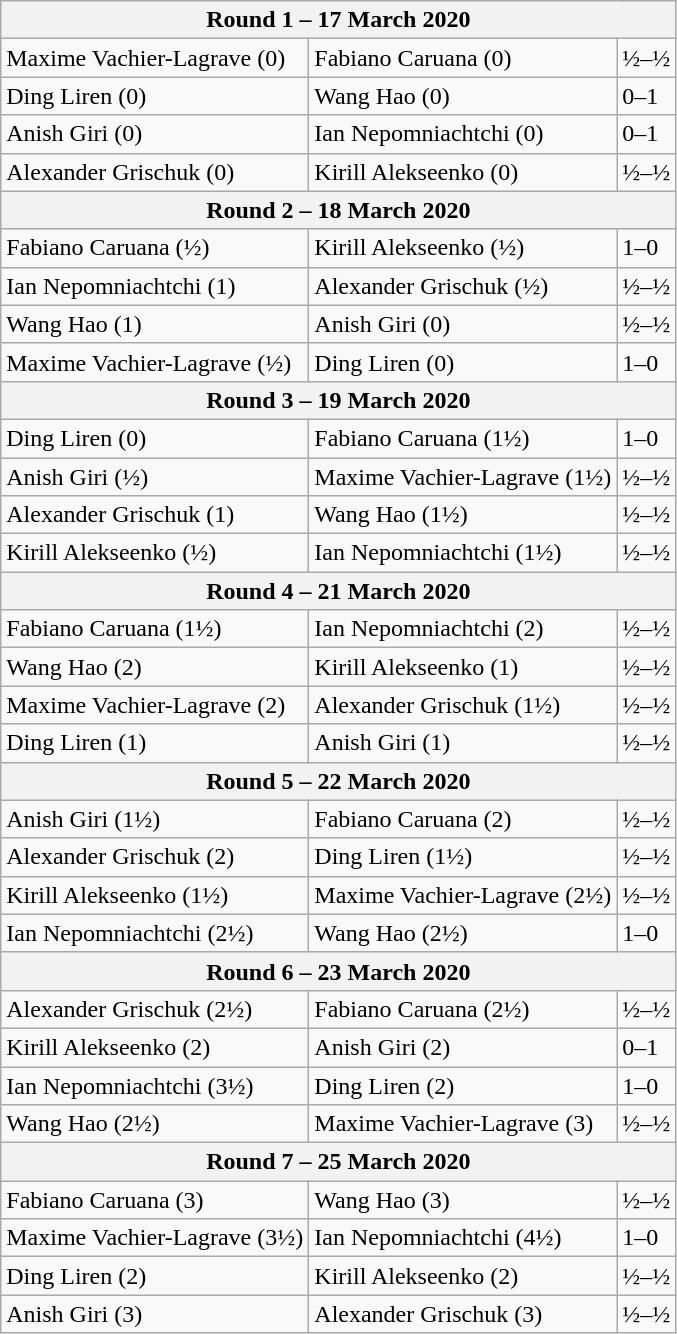<table class="wikitable" style="display:inline-table">
<tr>
<th colspan=3>Round 1 – 17 March 2020</th>
</tr>
<tr>
<td>Maxime Vachier-Lagrave (0)</td>
<td>Fabiano Caruana (0)</td>
<td>½–½</td>
</tr>
<tr>
<td>Ding Liren (0)</td>
<td>Wang Hao (0)</td>
<td>0–1</td>
</tr>
<tr>
<td>Anish Giri (0)</td>
<td>Ian Nepomniachtchi (0)</td>
<td>0–1</td>
</tr>
<tr>
<td>Alexander Grischuk (0)</td>
<td>Kirill Alekseenko (0)</td>
<td>½–½</td>
</tr>
<tr>
<th colspan=3>Round 2 – 18 March 2020</th>
</tr>
<tr>
<td>Fabiano Caruana (½)</td>
<td>Kirill Alekseenko (½)</td>
<td>1–0</td>
</tr>
<tr>
<td>Ian Nepomniachtchi (1)</td>
<td>Alexander Grischuk (½)</td>
<td>½–½</td>
</tr>
<tr>
<td>Wang Hao (1)</td>
<td>Anish Giri (0)</td>
<td>½–½</td>
</tr>
<tr>
<td>Maxime Vachier-Lagrave (½)</td>
<td>Ding Liren (0)</td>
<td>1–0</td>
</tr>
<tr>
<th colspan=3>Round 3 – 19 March 2020</th>
</tr>
<tr>
<td>Ding Liren (0)</td>
<td>Fabiano Caruana (1½)</td>
<td>1–0</td>
</tr>
<tr>
<td>Anish Giri (½)</td>
<td>Maxime Vachier-Lagrave (1½)</td>
<td>½–½</td>
</tr>
<tr>
<td>Alexander Grischuk (1)</td>
<td>Wang Hao (1½)</td>
<td>½–½</td>
</tr>
<tr>
<td>Kirill Alekseenko (½)</td>
<td>Ian Nepomniachtchi (1½)</td>
<td>½–½</td>
</tr>
<tr>
<th colspan=3>Round 4 – 21 March 2020</th>
</tr>
<tr>
<td>Fabiano Caruana (1½)</td>
<td>Ian Nepomniachtchi (2)</td>
<td>½–½</td>
</tr>
<tr>
<td>Wang Hao (2)</td>
<td>Kirill Alekseenko (1)</td>
<td>½–½</td>
</tr>
<tr>
<td>Maxime Vachier-Lagrave (2)</td>
<td>Alexander Grischuk (1½)</td>
<td>½–½</td>
</tr>
<tr>
<td>Ding Liren (1)</td>
<td>Anish Giri (1)</td>
<td>½–½</td>
</tr>
<tr>
<th colspan=3>Round 5 – 22 March 2020</th>
</tr>
<tr>
<td>Anish Giri (1½)</td>
<td>Fabiano Caruana (2)</td>
<td>½–½</td>
</tr>
<tr>
<td>Alexander Grischuk (2)</td>
<td>Ding Liren (1½)</td>
<td>½–½</td>
</tr>
<tr>
<td>Kirill Alekseenko (1½)</td>
<td>Maxime Vachier-Lagrave (2½)</td>
<td>½–½</td>
</tr>
<tr>
<td>Ian Nepomniachtchi (2½)</td>
<td>Wang Hao (2½)</td>
<td>1–0</td>
</tr>
<tr>
<th colspan=3>Round 6 – 23 March 2020</th>
</tr>
<tr>
<td>Alexander Grischuk (2½)</td>
<td>Fabiano Caruana (2½)</td>
<td>½–½</td>
</tr>
<tr>
<td>Kirill Alekseenko (2)</td>
<td>Anish Giri (2)</td>
<td>0–1</td>
</tr>
<tr>
<td>Ian Nepomniachtchi (3½)</td>
<td>Ding Liren (2)</td>
<td>1–0</td>
</tr>
<tr>
<td>Wang Hao (2½)</td>
<td>Maxime Vachier-Lagrave (3)</td>
<td>½–½</td>
</tr>
<tr>
<th colspan=3>Round 7 – 25 March 2020</th>
</tr>
<tr>
<td>Fabiano Caruana (3)</td>
<td>Wang Hao (3)</td>
<td>½–½</td>
</tr>
<tr>
<td>Maxime Vachier-Lagrave (3½)</td>
<td>Ian Nepomniachtchi (4½)</td>
<td>1–0</td>
</tr>
<tr>
<td>Ding Liren (2)</td>
<td>Kirill Alekseenko (2)</td>
<td>½–½</td>
</tr>
<tr>
<td>Anish Giri (3)</td>
<td>Alexander Grischuk (3)</td>
<td>½–½</td>
</tr>
</table>
